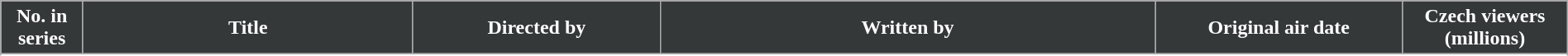<table class="wikitable plainrowheaders" style="width: 100%; margin-right: 0;">
<tr>
<th scope=col style="background: #353839; color: #fff; text-align:center;" width=5%>No. in<br>series</th>
<th scope=col style="background: #353839; color: #fff; text-align:center;" width=20%>Title</th>
<th scope=col style="background: #353839; color: #fff; text-align:center;" width=15%>Directed by</th>
<th scope=col style="background: #353839; color: #fff; text-align:center;" width=30%>Written by</th>
<th scope=col style="background: #353839; color: #fff; text-align:center;" width=15%>Original air date</th>
<th scope=col style="background: #353839; color: #fff; text-align:center;" width=10%>Czech viewers<br>(millions)</th>
</tr>
<tr>
</tr>
<tr>
</tr>
</table>
